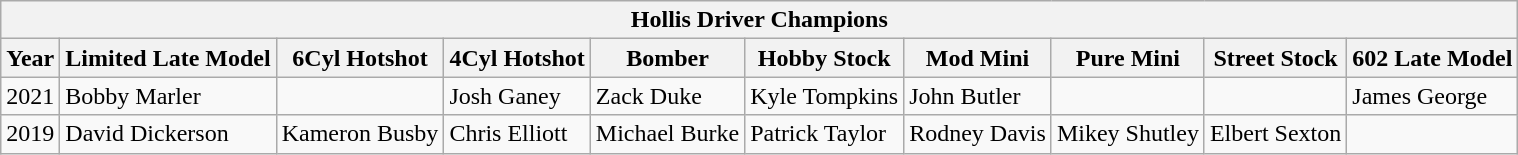<table class="wikitable">
<tr>
<th colspan="10">Hollis Driver Champions</th>
</tr>
<tr>
<th>Year</th>
<th>Limited Late Model</th>
<th>6Cyl Hotshot</th>
<th>4Cyl Hotshot</th>
<th>Bomber</th>
<th>Hobby Stock</th>
<th>Mod Mini</th>
<th>Pure Mini</th>
<th>Street Stock</th>
<th>602 Late Model</th>
</tr>
<tr>
<td>2021</td>
<td>Bobby Marler</td>
<td></td>
<td>Josh Ganey</td>
<td>Zack Duke</td>
<td>Kyle Tompkins</td>
<td>John Butler</td>
<td></td>
<td></td>
<td>James George</td>
</tr>
<tr>
<td>2019</td>
<td>David Dickerson</td>
<td>Kameron Busby</td>
<td>Chris Elliott</td>
<td>Michael Burke</td>
<td>Patrick Taylor</td>
<td>Rodney Davis</td>
<td>Mikey Shutley</td>
<td>Elbert Sexton</td>
<td></td>
</tr>
</table>
